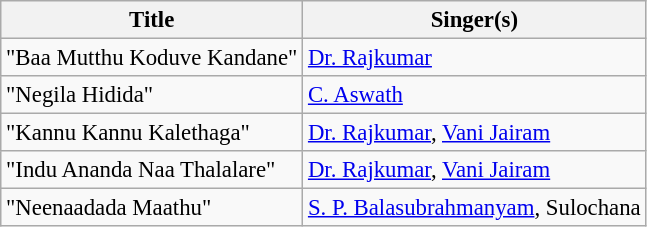<table class="wikitable" style="font-size:95%;">
<tr>
<th>Title</th>
<th>Singer(s)</th>
</tr>
<tr>
<td>"Baa Mutthu Koduve Kandane"</td>
<td><a href='#'>Dr. Rajkumar</a></td>
</tr>
<tr>
<td>"Negila Hidida"</td>
<td><a href='#'>C. Aswath</a></td>
</tr>
<tr>
<td>"Kannu Kannu Kalethaga"</td>
<td><a href='#'>Dr. Rajkumar</a>, <a href='#'>Vani Jairam</a></td>
</tr>
<tr>
<td>"Indu Ananda Naa Thalalare"</td>
<td><a href='#'>Dr. Rajkumar</a>, <a href='#'>Vani Jairam</a></td>
</tr>
<tr>
<td>"Neenaadada Maathu"</td>
<td><a href='#'>S. P. Balasubrahmanyam</a>, Sulochana</td>
</tr>
</table>
